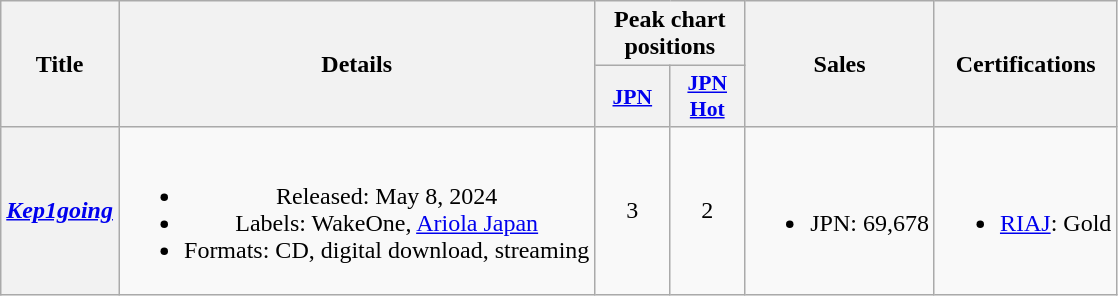<table class="wikitable plainrowheaders" style="text-align:center">
<tr>
<th scope="col" rowspan="2">Title</th>
<th scope="col" rowspan="2">Details</th>
<th scope="col" colspan="2">Peak chart positions</th>
<th scope="col" rowspan="2">Sales</th>
<th scope="col" rowspan="2">Certifications</th>
</tr>
<tr>
<th scope="col" style="font-size:90%; width:3em"><a href='#'>JPN</a><br></th>
<th scope="col" style="font-size:90%; width:3em"><a href='#'>JPN<br>Hot</a><br></th>
</tr>
<tr>
<th scope="row"><em><a href='#'>Kep1going</a></em></th>
<td><br><ul><li>Released: May 8, 2024</li><li>Labels: WakeOne, <a href='#'>Ariola Japan</a></li><li>Formats: CD, digital download, streaming</li></ul></td>
<td>3</td>
<td>2</td>
<td><br><ul><li>JPN: 69,678</li></ul></td>
<td><br><ul><li><a href='#'>RIAJ</a>: Gold </li></ul></td>
</tr>
</table>
